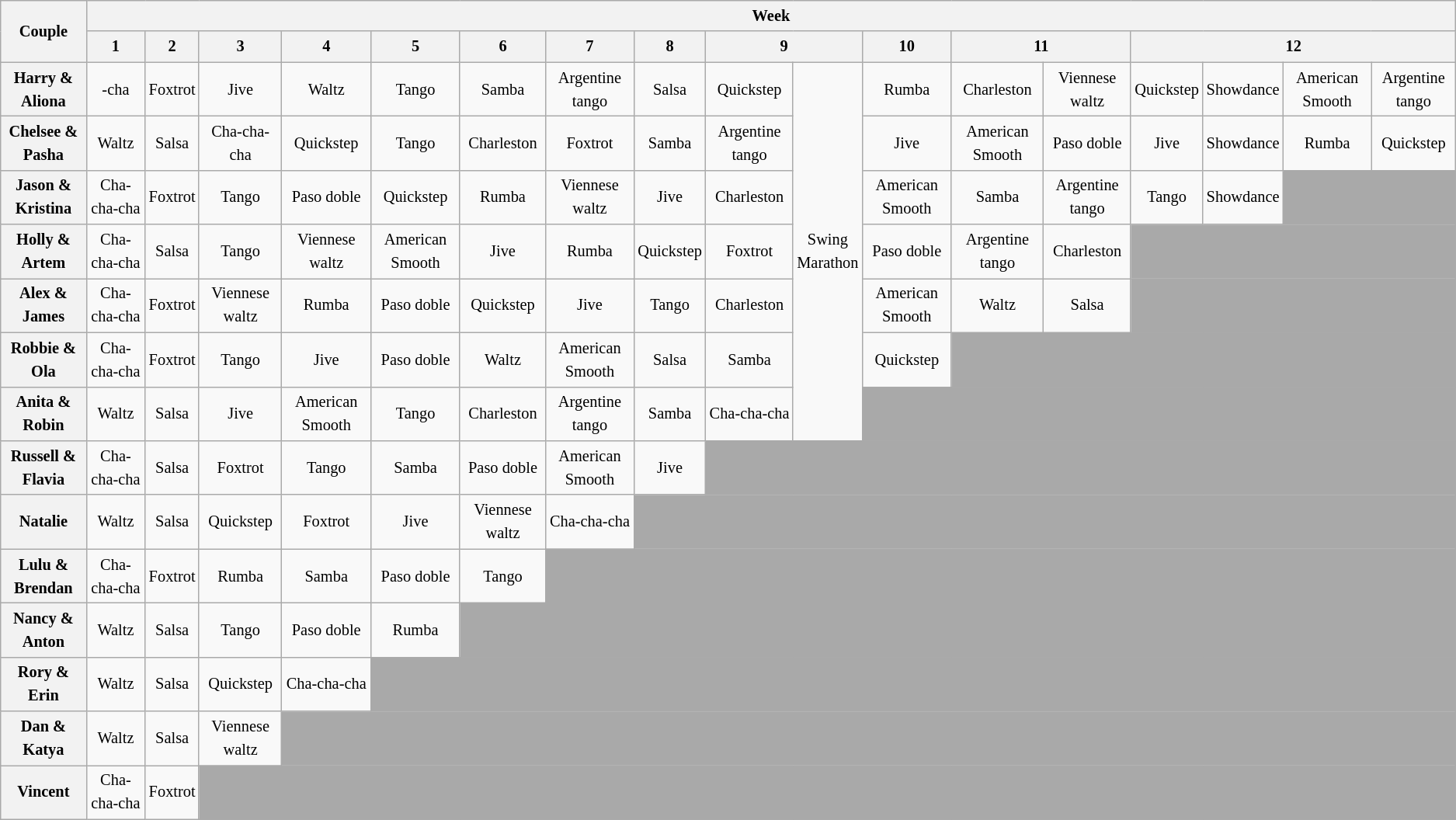<table class="wikitable unsortable" style="text-align:center; font-size:85%; line-height:20px">
<tr>
<th rowspan="2">Couple</th>
<th colspan="17">Week</th>
</tr>
<tr>
<th scope="col">1</th>
<th scope="col">2</th>
<th scope="col">3</th>
<th scope="col">4</th>
<th scope="col">5</th>
<th scope="col">6</th>
<th scope="col">7</th>
<th scope="col">8</th>
<th scope="col" colspan="2">9</th>
<th scope="col">10</th>
<th scope="col" colspan="2">11</th>
<th scope="col" colspan="4">12</th>
</tr>
<tr>
<th scope="row">Harry & Aliona</th>
<td>-cha</td>
<td>Foxtrot</td>
<td>Jive</td>
<td>Waltz</td>
<td>Tango</td>
<td>Samba</td>
<td>Argentine tango</td>
<td>Salsa</td>
<td>Quickstep</td>
<td rowspan="7">Swing<br>Marathon</td>
<td>Rumba</td>
<td>Charleston</td>
<td>Viennese waltz</td>
<td>Quickstep</td>
<td>Showdance</td>
<td>American Smooth</td>
<td>Argentine tango</td>
</tr>
<tr>
<th scope="row">Chelsee & Pasha</th>
<td>Waltz</td>
<td>Salsa</td>
<td>Cha-cha-cha</td>
<td>Quickstep</td>
<td>Tango</td>
<td>Charleston</td>
<td>Foxtrot</td>
<td>Samba</td>
<td>Argentine tango</td>
<td>Jive</td>
<td>American Smooth</td>
<td>Paso doble</td>
<td>Jive</td>
<td>Showdance</td>
<td>Rumba</td>
<td>Quickstep</td>
</tr>
<tr>
<th scope="row">Jason & Kristina</th>
<td>Cha-cha-cha</td>
<td>Foxtrot</td>
<td>Tango</td>
<td>Paso doble</td>
<td>Quickstep</td>
<td>Rumba</td>
<td>Viennese waltz</td>
<td>Jive</td>
<td>Charleston</td>
<td>American Smooth</td>
<td>Samba</td>
<td>Argentine tango</td>
<td>Tango</td>
<td>Showdance</td>
<td colspan="2" style="background:darkgrey;"></td>
</tr>
<tr>
<th scope="row">Holly & Artem</th>
<td>Cha-cha-cha</td>
<td>Salsa</td>
<td>Tango</td>
<td>Viennese waltz</td>
<td>American Smooth</td>
<td>Jive</td>
<td>Rumba</td>
<td>Quickstep</td>
<td>Foxtrot</td>
<td>Paso doble</td>
<td>Argentine tango</td>
<td>Charleston</td>
<td colspan="4" style="background:darkgrey;"></td>
</tr>
<tr>
<th scope="row">Alex & James</th>
<td>Cha-cha-cha</td>
<td>Foxtrot</td>
<td>Viennese waltz</td>
<td>Rumba</td>
<td>Paso doble</td>
<td>Quickstep</td>
<td>Jive</td>
<td>Tango</td>
<td>Charleston</td>
<td>American Smooth</td>
<td>Waltz</td>
<td>Salsa</td>
<td colspan="4" style="background:darkgrey;"></td>
</tr>
<tr>
<th scope="row">Robbie & Ola</th>
<td>Cha-cha-cha</td>
<td>Foxtrot</td>
<td>Tango</td>
<td>Jive</td>
<td>Paso doble</td>
<td>Waltz</td>
<td>American Smooth</td>
<td>Salsa</td>
<td>Samba</td>
<td>Quickstep</td>
<td colspan="6" style="background:darkgrey;"></td>
</tr>
<tr>
<th scope="row">Anita & Robin</th>
<td>Waltz</td>
<td>Salsa</td>
<td>Jive</td>
<td>American Smooth</td>
<td>Tango</td>
<td>Charleston</td>
<td>Argentine tango</td>
<td>Samba</td>
<td>Cha-cha-cha</td>
<td colspan="7" style="background:darkgrey;"></td>
</tr>
<tr>
<th scope="row">Russell & Flavia</th>
<td>Cha-cha-cha</td>
<td>Salsa</td>
<td>Foxtrot</td>
<td>Tango</td>
<td>Samba</td>
<td>Paso doble</td>
<td>American Smooth</td>
<td>Jive</td>
<td colspan="9" style="background:darkgrey;"></td>
</tr>
<tr>
<th scope="row"> Natalie</th>
<td>Waltz</td>
<td>Salsa</td>
<td>Quickstep</td>
<td>Foxtrot</td>
<td>Jive</td>
<td>Viennese waltz</td>
<td>Cha-cha-cha</td>
<td colspan="10" style="background:darkgrey;"></td>
</tr>
<tr>
<th scope="row">Lulu & Brendan</th>
<td>Cha-cha-cha</td>
<td>Foxtrot</td>
<td>Rumba</td>
<td>Samba</td>
<td>Paso doble</td>
<td>Tango</td>
<td colspan="11" style="background:darkgrey;"></td>
</tr>
<tr>
<th scope="row">Nancy & Anton</th>
<td>Waltz</td>
<td>Salsa</td>
<td>Tango</td>
<td>Paso doble</td>
<td>Rumba</td>
<td colspan="12" style="background:darkgrey;"></td>
</tr>
<tr>
<th scope="row">Rory & Erin</th>
<td>Waltz</td>
<td>Salsa</td>
<td>Quickstep</td>
<td>Cha-cha-cha</td>
<td colspan="13" style="background:darkgrey;"></td>
</tr>
<tr>
<th scope="row">Dan & Katya</th>
<td>Waltz</td>
<td>Salsa</td>
<td>Viennese waltz</td>
<td colspan="14" style="background:darkgrey;"></td>
</tr>
<tr>
<th scope="row"> Vincent</th>
<td>Cha-cha-cha</td>
<td>Foxtrot</td>
<td colspan="15" style="background:darkgrey;"></td>
</tr>
</table>
